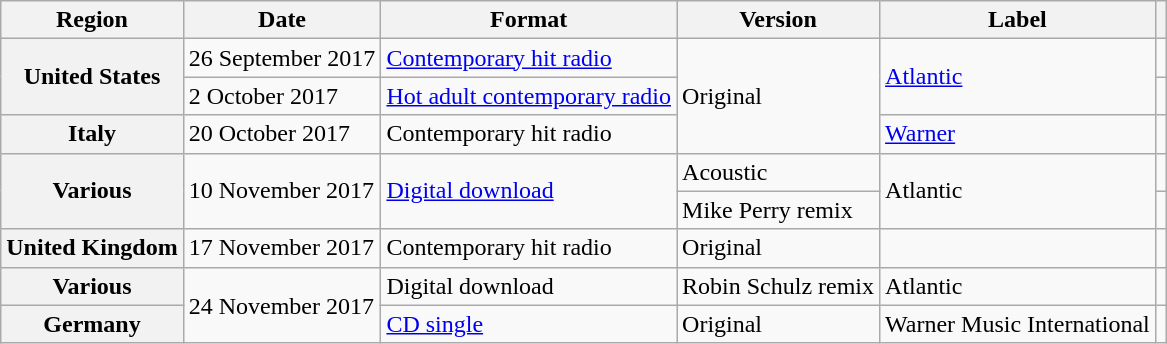<table class="wikitable plainrowheaders">
<tr>
<th scope="row">Region</th>
<th scope="row">Date</th>
<th scope="row">Format</th>
<th scope="row">Version</th>
<th scope="row">Label</th>
<th scope="row"></th>
</tr>
<tr>
<th scope="row" rowspan="2">United States</th>
<td>26 September 2017</td>
<td><a href='#'>Contemporary hit radio</a></td>
<td rowspan="3">Original</td>
<td rowspan="2"><a href='#'>Atlantic</a></td>
<td></td>
</tr>
<tr>
<td>2 October 2017</td>
<td><a href='#'>Hot adult contemporary radio</a></td>
<td></td>
</tr>
<tr>
<th scope="row">Italy</th>
<td>20 October 2017</td>
<td>Contemporary hit radio</td>
<td><a href='#'>Warner</a></td>
<td></td>
</tr>
<tr>
<th scope="row" rowspan="2">Various</th>
<td rowspan="2">10 November 2017</td>
<td rowspan="2"><a href='#'>Digital download</a></td>
<td>Acoustic</td>
<td rowspan="2">Atlantic</td>
<td></td>
</tr>
<tr>
<td>Mike Perry remix</td>
<td></td>
</tr>
<tr>
<th scope="row">United Kingdom</th>
<td>17 November 2017</td>
<td>Contemporary hit radio</td>
<td>Original</td>
<td></td>
<td></td>
</tr>
<tr>
<th scope="row">Various</th>
<td rowspan="2">24 November 2017</td>
<td>Digital download</td>
<td>Robin Schulz remix</td>
<td>Atlantic</td>
<td></td>
</tr>
<tr>
<th scope="row">Germany</th>
<td><a href='#'>CD single</a></td>
<td>Original</td>
<td>Warner Music International</td>
<td></td>
</tr>
</table>
